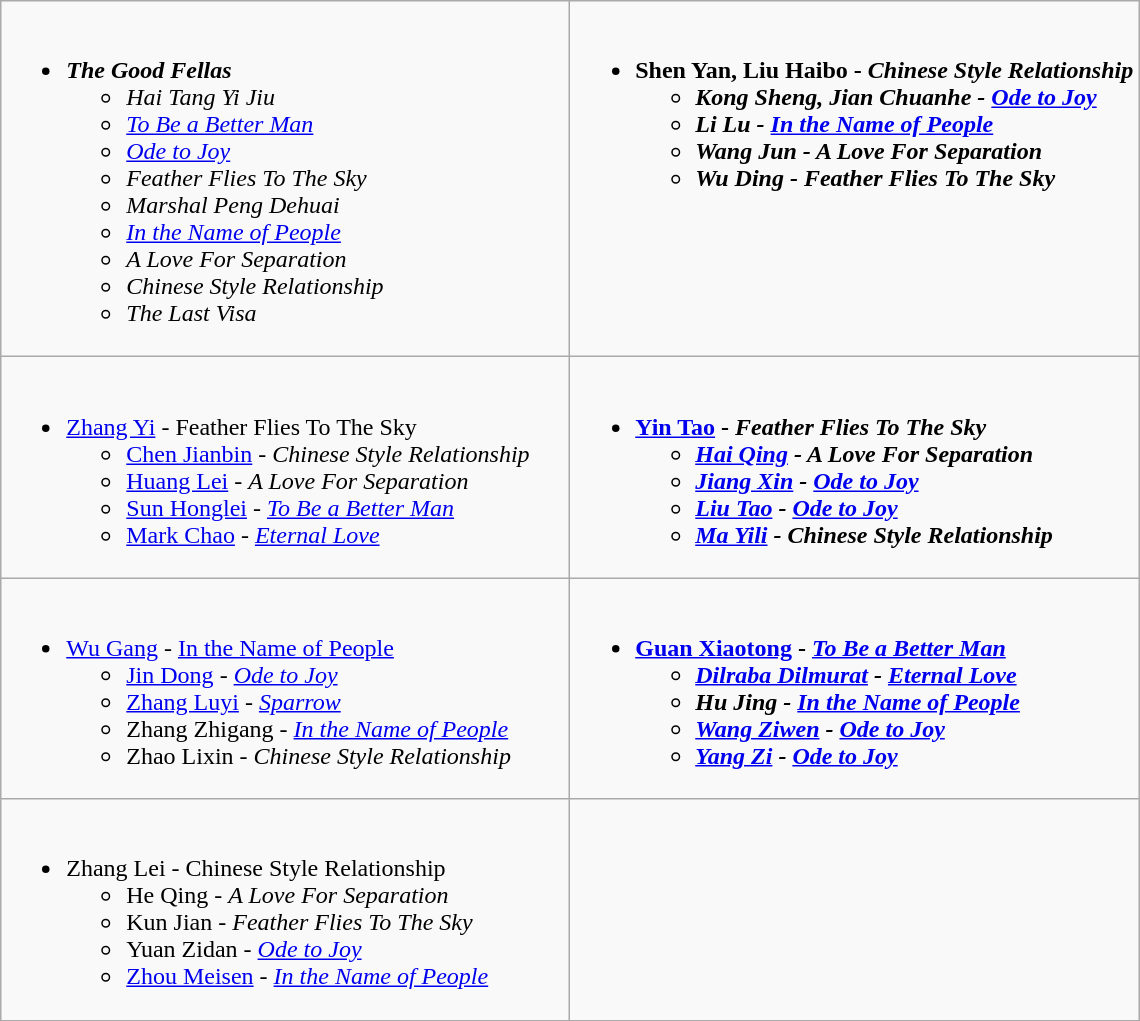<table class=wikitable>
<tr>
<td valign="top" width="50%"><br><ul><li><strong><em>The Good Fellas</em></strong><ul><li><em>Hai Tang Yi Jiu</em></li><li><em><a href='#'>To Be a Better Man</a></em></li><li><em><a href='#'>Ode to Joy</a></em></li><li><em>Feather Flies To The Sky</em></li><li><em>Marshal Peng Dehuai</em></li><li><em><a href='#'>In the Name of People</a></em></li><li><em>A Love For Separation</em></li><li><em>Chinese Style Relationship</em></li><li><em>The Last Visa</em></li></ul></li></ul></td>
<td valign="top" width="50%"><br><ul><li><strong>Shen Yan, Liu Haibo - <em>Chinese Style Relationship<strong><em><ul><li>Kong Sheng, Jian Chuanhe - </em><a href='#'>Ode to Joy</a><em></li><li>Li Lu - </em><a href='#'>In the Name of People</a><em></li><li>Wang Jun - </em>A Love For Separation<em></li><li>Wu Ding - </em>Feather Flies To The Sky<em></li></ul></li></ul></td>
</tr>
<tr>
<td valign="top" width="50%"><br><ul><li></strong><a href='#'>Zhang Yi</a> - </em>Feather Flies To The Sky</em></strong><ul><li><a href='#'>Chen Jianbin</a> - <em>Chinese Style Relationship</em></li><li><a href='#'>Huang Lei</a> - <em>A Love For Separation</em></li><li><a href='#'>Sun Honglei</a> - <em><a href='#'>To Be a Better Man</a></em></li><li><a href='#'>Mark Chao</a> - <em><a href='#'>Eternal Love</a></em></li></ul></li></ul></td>
<td valign="top" width="50%"><br><ul><li><strong><a href='#'>Yin Tao</a> - <em>Feather Flies To The Sky<strong><em><ul><li><a href='#'>Hai Qing</a> - </em>A Love For Separation<em></li><li><a href='#'>Jiang Xin</a> - </em><a href='#'>Ode to Joy</a><em></li><li><a href='#'>Liu Tao</a> - </em><a href='#'>Ode to Joy</a><em></li><li><a href='#'>Ma Yili</a> - </em>Chinese Style Relationship<em></li></ul></li></ul></td>
</tr>
<tr>
<td valign="top" width="50%"><br><ul><li></strong><a href='#'>Wu Gang</a> - </em><a href='#'>In the Name of People</a></em></strong><ul><li><a href='#'>Jin Dong</a> - <em><a href='#'>Ode to Joy</a></em></li><li><a href='#'>Zhang Luyi</a> - <em><a href='#'>Sparrow</a></em></li><li>Zhang Zhigang - <em><a href='#'>In the Name of People</a></em></li><li>Zhao Lixin - <em>Chinese Style Relationship</em></li></ul></li></ul></td>
<td valign="top" width="50%"><br><ul><li><strong><a href='#'>Guan Xiaotong</a> - <em><a href='#'>To Be a Better Man</a><strong><em><ul><li><a href='#'>Dilraba Dilmurat</a> - </em><a href='#'>Eternal Love</a><em></li><li>Hu Jing - </em><a href='#'>In the Name of People</a><em></li><li><a href='#'>Wang Ziwen</a> - </em><a href='#'>Ode to Joy</a><em></li><li><a href='#'>Yang Zi</a> - </em><a href='#'>Ode to Joy</a><em></li></ul></li></ul></td>
</tr>
<tr>
<td valign="top" width="50%"><br><ul><li></strong>Zhang Lei - </em>Chinese Style Relationship</em></strong><ul><li>He Qing - <em>A Love For Separation</em></li><li>Kun Jian - <em>Feather Flies To The Sky</em></li><li>Yuan Zidan - <em><a href='#'>Ode to Joy</a></em></li><li><a href='#'>Zhou Meisen</a> - <em><a href='#'>In the Name of People</a></em></li></ul></li></ul></td>
<td valign="top" width="50%"></td>
</tr>
</table>
